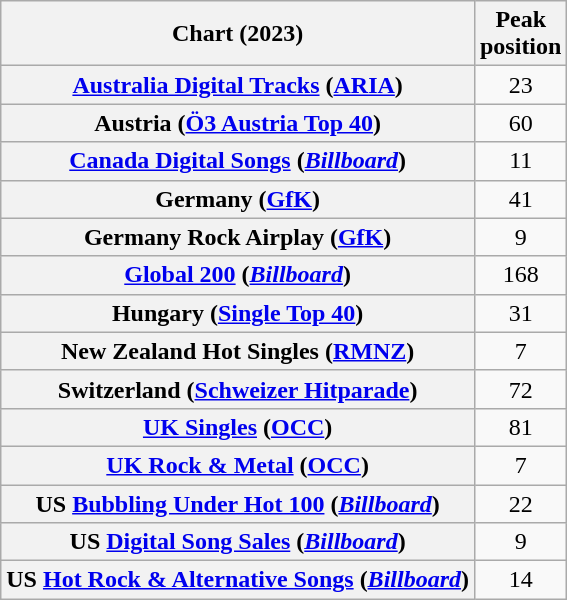<table class="wikitable sortable plainrowheaders" style="text-align:center">
<tr>
<th scope="col">Chart (2023)</th>
<th scope="col">Peak<br>position</th>
</tr>
<tr>
<th scope="row"><a href='#'>Australia Digital Tracks</a> (<a href='#'>ARIA</a>)</th>
<td>23</td>
</tr>
<tr>
<th scope="row">Austria (<a href='#'>Ö3 Austria Top 40</a>)</th>
<td>60</td>
</tr>
<tr>
<th scope="row"><a href='#'>Canada Digital Songs</a> (<em><a href='#'>Billboard</a></em>)</th>
<td>11</td>
</tr>
<tr>
<th scope="row">Germany (<a href='#'>GfK</a>)</th>
<td>41</td>
</tr>
<tr>
<th scope="row">Germany Rock Airplay (<a href='#'>GfK</a>)</th>
<td>9</td>
</tr>
<tr>
<th scope="row"><a href='#'>Global 200</a> (<em><a href='#'>Billboard</a></em>)</th>
<td>168</td>
</tr>
<tr>
<th scope="row">Hungary (<a href='#'>Single Top 40</a>)</th>
<td>31</td>
</tr>
<tr>
<th scope="row">New Zealand Hot Singles (<a href='#'>RMNZ</a>)</th>
<td>7</td>
</tr>
<tr>
<th scope="row">Switzerland (<a href='#'>Schweizer Hitparade</a>)</th>
<td>72</td>
</tr>
<tr>
<th scope="row"><a href='#'>UK Singles</a> (<a href='#'>OCC</a>)</th>
<td>81</td>
</tr>
<tr>
<th scope="row"><a href='#'>UK Rock & Metal</a> (<a href='#'>OCC</a>)</th>
<td>7</td>
</tr>
<tr>
<th scope="row">US <a href='#'>Bubbling Under Hot 100</a> (<em><a href='#'>Billboard</a></em>)</th>
<td>22</td>
</tr>
<tr>
<th scope="row">US <a href='#'>Digital Song Sales</a> (<em><a href='#'>Billboard</a></em>)</th>
<td>9</td>
</tr>
<tr>
<th scope="row">US <a href='#'>Hot Rock & Alternative Songs</a> (<em><a href='#'>Billboard</a></em>)</th>
<td>14</td>
</tr>
</table>
